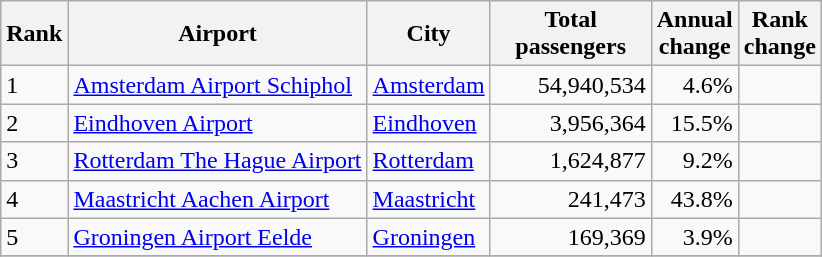<table class="wikitable">
<tr>
<th>Rank</th>
<th>Airport</th>
<th>City</th>
<th style="width:100px">Total<br>passengers</th>
<th>Annual<br>change</th>
<th>Rank<br>change</th>
</tr>
<tr>
<td>1</td>
<td><a href='#'>Amsterdam Airport Schiphol</a></td>
<td><a href='#'>Amsterdam</a></td>
<td align="right">54,940,534</td>
<td align="right">4.6%</td>
<td align="center"></td>
</tr>
<tr>
<td>2</td>
<td><a href='#'>Eindhoven Airport</a></td>
<td><a href='#'>Eindhoven</a></td>
<td align="right">3,956,364</td>
<td align="right">15.5%</td>
<td align="center"></td>
</tr>
<tr>
<td>3</td>
<td><a href='#'>Rotterdam The Hague Airport</a></td>
<td><a href='#'>Rotterdam</a></td>
<td align="right">1,624,877</td>
<td align="right">9.2%</td>
<td align="center"></td>
</tr>
<tr>
<td>4</td>
<td><a href='#'>Maastricht Aachen Airport</a></td>
<td><a href='#'>Maastricht</a></td>
<td align="right">241,473</td>
<td align="right">43.8%</td>
<td align="center"></td>
</tr>
<tr>
<td>5</td>
<td><a href='#'>Groningen Airport Eelde</a></td>
<td><a href='#'>Groningen</a></td>
<td align="right">169,369</td>
<td align="right">3.9%</td>
<td align="center"></td>
</tr>
<tr>
</tr>
</table>
